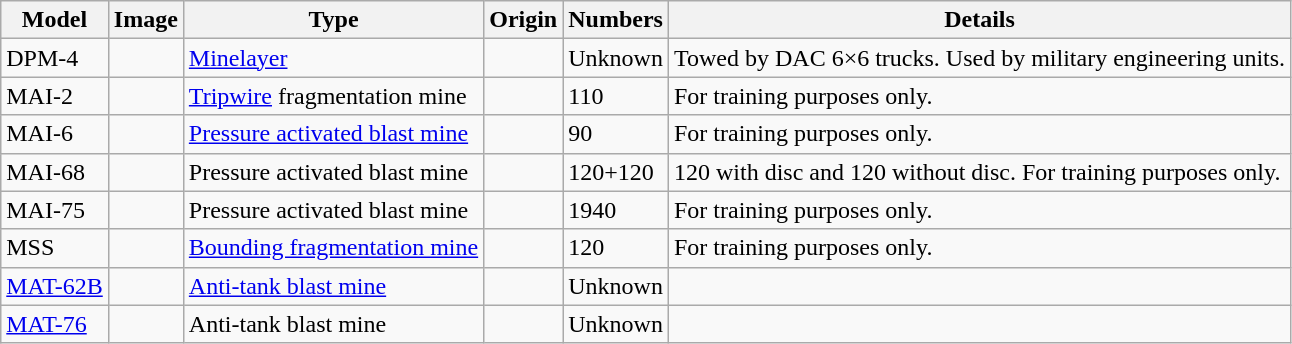<table class="wikitable">
<tr>
<th>Model</th>
<th>Image</th>
<th>Type</th>
<th>Origin</th>
<th>Numbers</th>
<th>Details</th>
</tr>
<tr>
<td>DPM-4</td>
<td></td>
<td><a href='#'>Minelayer</a></td>
<td></td>
<td>Unknown</td>
<td>Towed by DAC 6×6 trucks. Used by military engineering units.</td>
</tr>
<tr>
<td>MAI-2</td>
<td></td>
<td><a href='#'>Tripwire</a> fragmentation mine</td>
<td></td>
<td>110</td>
<td>For training purposes only.</td>
</tr>
<tr>
<td>MAI-6</td>
<td></td>
<td><a href='#'>Pressure activated blast mine</a></td>
<td></td>
<td>90</td>
<td>For training purposes only.</td>
</tr>
<tr>
<td>MAI-68</td>
<td></td>
<td>Pressure activated blast mine</td>
<td></td>
<td>120+120</td>
<td>120 with disc and 120 without disc. For training purposes only.</td>
</tr>
<tr>
<td>MAI-75</td>
<td></td>
<td>Pressure activated blast mine</td>
<td></td>
<td>1940</td>
<td>For training purposes only.</td>
</tr>
<tr>
<td>MSS</td>
<td></td>
<td><a href='#'>Bounding fragmentation mine</a></td>
<td></td>
<td>120</td>
<td>For training purposes only.</td>
</tr>
<tr>
<td><a href='#'>MAT-62B</a></td>
<td></td>
<td><a href='#'>Anti-tank blast mine</a></td>
<td></td>
<td>Unknown</td>
<td></td>
</tr>
<tr>
<td><a href='#'>MAT-76</a></td>
<td></td>
<td>Anti-tank blast mine</td>
<td></td>
<td>Unknown</td>
<td></td>
</tr>
</table>
